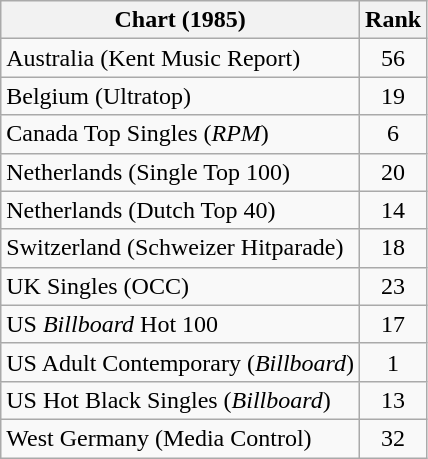<table class="wikitable sortable">
<tr>
<th align="left">Chart (1985)</th>
<th style="text-align:center;">Rank</th>
</tr>
<tr>
<td>Australia (Kent Music Report)</td>
<td style="text-align:center;">56</td>
</tr>
<tr>
<td>Belgium (Ultratop)</td>
<td style="text-align:center;">19</td>
</tr>
<tr>
<td>Canada Top Singles (<em>RPM</em>)</td>
<td style="text-align:center;">6</td>
</tr>
<tr>
<td>Netherlands (Single Top 100)</td>
<td style="text-align:center;">20</td>
</tr>
<tr>
<td>Netherlands (Dutch Top 40)</td>
<td style="text-align:center;">14</td>
</tr>
<tr>
<td>Switzerland (Schweizer Hitparade)</td>
<td style="text-align:center;">18</td>
</tr>
<tr>
<td>UK Singles (OCC)</td>
<td style="text-align:center;">23</td>
</tr>
<tr>
<td>US <em>Billboard</em> Hot 100</td>
<td style="text-align:center;">17</td>
</tr>
<tr>
<td>US Adult Contemporary (<em>Billboard</em>)</td>
<td style="text-align:center;">1</td>
</tr>
<tr>
<td>US Hot Black Singles (<em>Billboard</em>)</td>
<td style="text-align:center;">13</td>
</tr>
<tr>
<td>West Germany (Media Control)</td>
<td style="text-align:center;">32</td>
</tr>
</table>
